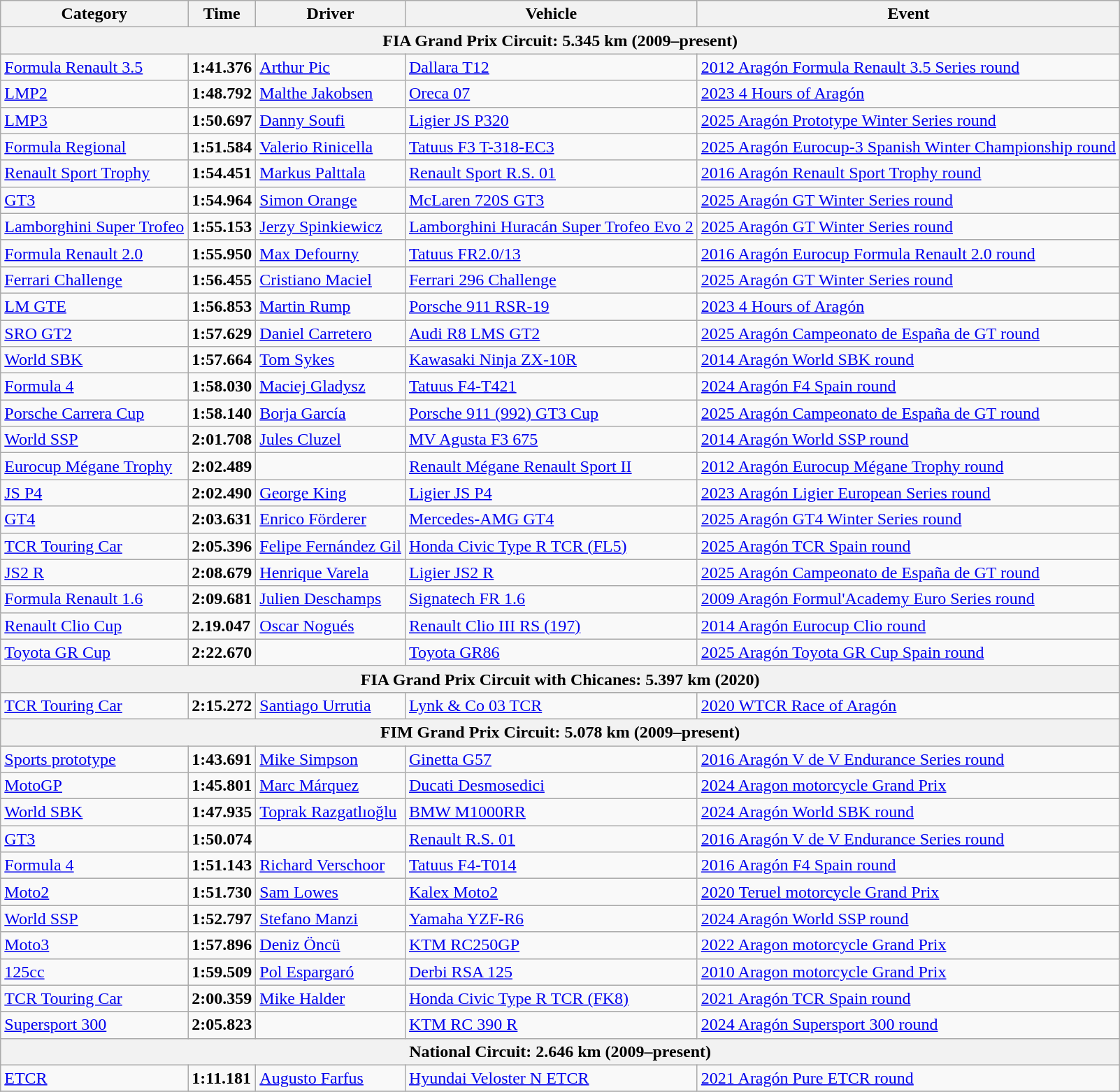<table class="wikitable">
<tr>
<th>Category</th>
<th>Time</th>
<th>Driver</th>
<th>Vehicle</th>
<th>Event</th>
</tr>
<tr>
<th colspan=5>FIA Grand Prix Circuit: 5.345 km (2009–present)</th>
</tr>
<tr>
<td><a href='#'>Formula Renault 3.5</a></td>
<td><strong>1:41.376</strong></td>
<td><a href='#'>Arthur Pic</a></td>
<td><a href='#'>Dallara T12</a></td>
<td><a href='#'>2012 Aragón Formula Renault 3.5 Series round</a></td>
</tr>
<tr>
<td><a href='#'>LMP2</a></td>
<td><strong>1:48.792</strong></td>
<td><a href='#'>Malthe Jakobsen</a></td>
<td><a href='#'>Oreca 07</a></td>
<td><a href='#'>2023 4 Hours of Aragón</a></td>
</tr>
<tr>
<td><a href='#'>LMP3</a></td>
<td><strong>1:50.697</strong></td>
<td><a href='#'>Danny Soufi</a></td>
<td><a href='#'>Ligier JS P320</a></td>
<td><a href='#'>2025 Aragón Prototype Winter Series round</a></td>
</tr>
<tr>
<td><a href='#'>Formula Regional</a></td>
<td><strong>1:51.584</strong></td>
<td><a href='#'>Valerio Rinicella</a></td>
<td><a href='#'>Tatuus F3 T-318-EC3</a></td>
<td><a href='#'>2025 Aragón Eurocup-3 Spanish Winter Championship round</a></td>
</tr>
<tr>
<td><a href='#'>Renault Sport Trophy</a></td>
<td><strong>1:54.451</strong></td>
<td><a href='#'>Markus Palttala</a></td>
<td><a href='#'>Renault Sport R.S. 01</a></td>
<td><a href='#'>2016 Aragón Renault Sport Trophy round</a></td>
</tr>
<tr>
<td><a href='#'>GT3</a></td>
<td><strong>1:54.964</strong></td>
<td><a href='#'>Simon Orange</a></td>
<td><a href='#'>McLaren 720S GT3</a></td>
<td><a href='#'>2025 Aragón GT Winter Series round</a></td>
</tr>
<tr>
<td><a href='#'>Lamborghini Super Trofeo</a></td>
<td><strong>1:55.153</strong></td>
<td><a href='#'>Jerzy Spinkiewicz</a></td>
<td><a href='#'>Lamborghini Huracán Super Trofeo Evo 2</a></td>
<td><a href='#'>2025 Aragón GT Winter Series round</a></td>
</tr>
<tr>
<td><a href='#'>Formula Renault 2.0</a></td>
<td><strong>1:55.950</strong></td>
<td><a href='#'>Max Defourny</a></td>
<td><a href='#'>Tatuus FR2.0/13</a></td>
<td><a href='#'>2016 Aragón Eurocup Formula Renault 2.0 round</a></td>
</tr>
<tr>
<td><a href='#'>Ferrari Challenge</a></td>
<td><strong>1:56.455</strong></td>
<td><a href='#'>Cristiano Maciel</a></td>
<td><a href='#'>Ferrari 296 Challenge</a></td>
<td><a href='#'>2025 Aragón GT Winter Series round</a></td>
</tr>
<tr>
<td><a href='#'>LM GTE</a></td>
<td><strong>1:56.853</strong></td>
<td><a href='#'>Martin Rump</a></td>
<td><a href='#'>Porsche 911 RSR-19</a></td>
<td><a href='#'>2023 4 Hours of Aragón</a></td>
</tr>
<tr>
<td><a href='#'>SRO GT2</a></td>
<td><strong>1:57.629</strong></td>
<td><a href='#'>Daniel Carretero</a></td>
<td><a href='#'>Audi R8 LMS GT2</a></td>
<td><a href='#'>2025 Aragón Campeonato de España de GT round</a></td>
</tr>
<tr>
<td><a href='#'>World SBK</a></td>
<td><strong>1:57.664</strong></td>
<td><a href='#'>Tom Sykes</a></td>
<td><a href='#'>Kawasaki Ninja ZX-10R</a></td>
<td><a href='#'>2014 Aragón World SBK round</a></td>
</tr>
<tr>
<td><a href='#'>Formula 4</a></td>
<td><strong>1:58.030</strong></td>
<td><a href='#'>Maciej Gladysz</a></td>
<td><a href='#'>Tatuus F4-T421</a></td>
<td><a href='#'>2024 Aragón F4 Spain round</a></td>
</tr>
<tr>
<td><a href='#'>Porsche Carrera Cup</a></td>
<td><strong>1:58.140</strong></td>
<td><a href='#'>Borja García</a></td>
<td><a href='#'>Porsche 911 (992) GT3 Cup</a></td>
<td><a href='#'>2025 Aragón Campeonato de España de GT round</a></td>
</tr>
<tr>
<td><a href='#'>World SSP</a></td>
<td><strong>2:01.708</strong></td>
<td><a href='#'>Jules Cluzel</a></td>
<td><a href='#'>MV Agusta F3 675</a></td>
<td><a href='#'>2014 Aragón World SSP round</a></td>
</tr>
<tr>
<td><a href='#'>Eurocup Mégane Trophy</a></td>
<td><strong>2:02.489</strong></td>
<td></td>
<td><a href='#'>Renault Mégane Renault Sport II</a></td>
<td><a href='#'>2012 Aragón Eurocup Mégane Trophy round</a></td>
</tr>
<tr>
<td><a href='#'>JS P4</a></td>
<td><strong>2:02.490</strong></td>
<td><a href='#'>George King</a></td>
<td><a href='#'>Ligier JS P4</a></td>
<td><a href='#'>2023 Aragón Ligier European Series round</a></td>
</tr>
<tr>
<td><a href='#'>GT4</a></td>
<td><strong>2:03.631</strong></td>
<td><a href='#'>Enrico Förderer</a></td>
<td><a href='#'>Mercedes-AMG GT4</a></td>
<td><a href='#'>2025 Aragón GT4 Winter Series round</a></td>
</tr>
<tr>
<td><a href='#'>TCR Touring Car</a></td>
<td><strong>2:05.396</strong></td>
<td><a href='#'>Felipe Fernández Gil</a></td>
<td><a href='#'>Honda Civic Type R TCR (FL5)</a></td>
<td><a href='#'>2025 Aragón TCR Spain round</a></td>
</tr>
<tr>
<td><a href='#'>JS2 R</a></td>
<td><strong>2:08.679</strong></td>
<td><a href='#'>Henrique Varela</a></td>
<td><a href='#'>Ligier JS2 R</a></td>
<td><a href='#'>2025 Aragón Campeonato de España de GT round</a></td>
</tr>
<tr>
<td><a href='#'>Formula Renault 1.6</a></td>
<td><strong>2:09.681</strong></td>
<td><a href='#'>Julien Deschamps</a></td>
<td><a href='#'>Signatech FR 1.6</a></td>
<td><a href='#'>2009 Aragón Formul'Academy Euro Series round</a></td>
</tr>
<tr>
<td><a href='#'>Renault Clio Cup</a></td>
<td><strong>2.19.047</strong></td>
<td><a href='#'>Oscar Nogués</a></td>
<td><a href='#'>Renault Clio III RS (197)</a></td>
<td><a href='#'>2014 Aragón Eurocup Clio round</a></td>
</tr>
<tr>
<td><a href='#'>Toyota GR Cup</a></td>
<td><strong>2:22.670</strong></td>
<td></td>
<td><a href='#'>Toyota GR86</a></td>
<td><a href='#'>2025 Aragón Toyota GR Cup Spain round</a></td>
</tr>
<tr>
<th colspan=5>FIA Grand Prix Circuit with Chicanes: 5.397 km (2020)</th>
</tr>
<tr>
<td><a href='#'>TCR Touring Car</a></td>
<td><strong>2:15.272</strong></td>
<td><a href='#'>Santiago Urrutia</a></td>
<td><a href='#'>Lynk & Co 03 TCR</a></td>
<td><a href='#'>2020 WTCR Race of Aragón</a></td>
</tr>
<tr>
<th colspan=5>FIM Grand Prix Circuit: 5.078 km (2009–present)</th>
</tr>
<tr>
<td><a href='#'>Sports prototype</a></td>
<td><strong>1:43.691</strong></td>
<td><a href='#'>Mike Simpson</a></td>
<td><a href='#'>Ginetta G57</a></td>
<td><a href='#'>2016 Aragón V de V Endurance Series round</a></td>
</tr>
<tr>
<td><a href='#'>MotoGP</a></td>
<td><strong>1:45.801</strong></td>
<td><a href='#'>Marc Márquez</a></td>
<td><a href='#'>Ducati Desmosedici</a></td>
<td><a href='#'>2024 Aragon motorcycle Grand Prix</a></td>
</tr>
<tr>
<td><a href='#'>World SBK</a></td>
<td><strong>1:47.935</strong></td>
<td><a href='#'>Toprak Razgatlıoğlu</a></td>
<td><a href='#'>BMW M1000RR</a></td>
<td><a href='#'>2024 Aragón World SBK round</a></td>
</tr>
<tr>
<td><a href='#'>GT3</a></td>
<td><strong>1:50.074</strong></td>
<td></td>
<td><a href='#'>Renault R.S. 01</a></td>
<td><a href='#'>2016 Aragón V de V Endurance Series round</a></td>
</tr>
<tr>
<td><a href='#'>Formula 4</a></td>
<td><strong>1:51.143</strong></td>
<td><a href='#'>Richard Verschoor</a></td>
<td><a href='#'>Tatuus F4-T014</a></td>
<td><a href='#'>2016 Aragón F4 Spain round</a></td>
</tr>
<tr>
<td><a href='#'>Moto2</a></td>
<td><strong>1:51.730</strong></td>
<td><a href='#'>Sam Lowes</a></td>
<td><a href='#'>Kalex Moto2</a></td>
<td><a href='#'>2020 Teruel motorcycle Grand Prix</a></td>
</tr>
<tr>
<td><a href='#'>World SSP</a></td>
<td><strong>1:52.797</strong></td>
<td><a href='#'>Stefano Manzi</a></td>
<td><a href='#'>Yamaha YZF-R6</a></td>
<td><a href='#'>2024 Aragón World SSP round</a></td>
</tr>
<tr>
<td><a href='#'>Moto3</a></td>
<td><strong>1:57.896</strong></td>
<td><a href='#'>Deniz Öncü</a></td>
<td><a href='#'>KTM RC250GP</a></td>
<td><a href='#'>2022 Aragon motorcycle Grand Prix</a></td>
</tr>
<tr>
<td><a href='#'>125cc</a></td>
<td><strong>1:59.509</strong></td>
<td><a href='#'>Pol Espargaró</a></td>
<td><a href='#'>Derbi RSA 125</a></td>
<td><a href='#'>2010 Aragon motorcycle Grand Prix</a></td>
</tr>
<tr>
<td><a href='#'>TCR Touring Car</a></td>
<td><strong>2:00.359</strong></td>
<td><a href='#'>Mike Halder</a></td>
<td><a href='#'>Honda Civic Type R TCR (FK8)</a></td>
<td><a href='#'>2021 Aragón TCR Spain round</a></td>
</tr>
<tr>
<td><a href='#'>Supersport 300</a></td>
<td><strong>2:05.823</strong></td>
<td></td>
<td><a href='#'>KTM RC 390 R</a></td>
<td><a href='#'>2024 Aragón Supersport 300 round</a></td>
</tr>
<tr>
<th colspan=5>National Circuit: 2.646 km (2009–present)</th>
</tr>
<tr>
<td><a href='#'>ETCR</a></td>
<td><strong>1:11.181</strong></td>
<td><a href='#'>Augusto Farfus</a></td>
<td><a href='#'>Hyundai Veloster N ETCR</a></td>
<td><a href='#'>2021 Aragón Pure ETCR round</a></td>
</tr>
<tr>
</tr>
</table>
